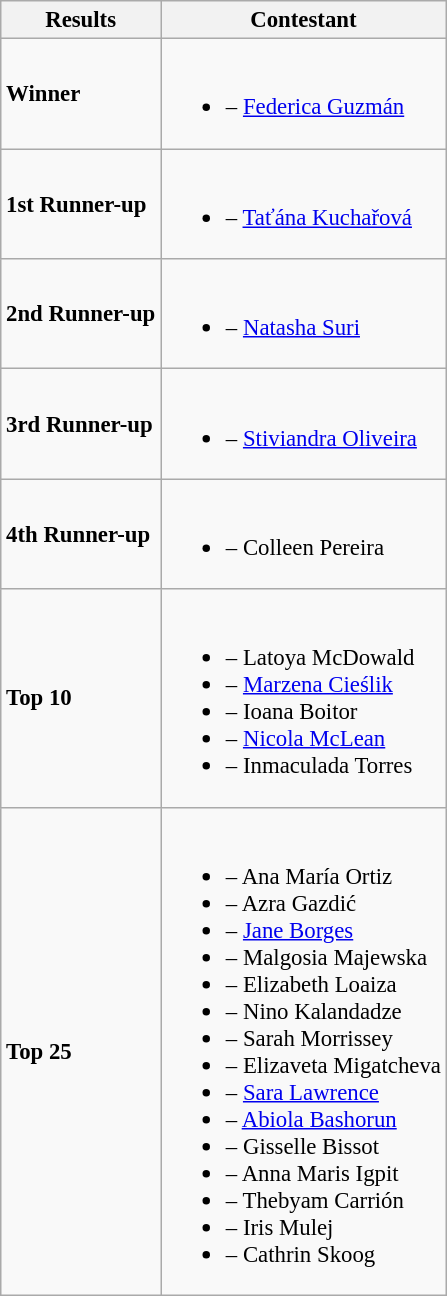<table class="wikitable sortable" style="font-size:95%;">
<tr>
<th>Results</th>
<th>Contestant</th>
</tr>
<tr>
<td><strong>Winner</strong></td>
<td><br><ul><li><strong></strong> – <a href='#'>Federica Guzmán</a></li></ul></td>
</tr>
<tr>
<td><strong>1st Runner-up</strong></td>
<td><br><ul><li><strong></strong> – <a href='#'>Taťána Kuchařová</a></li></ul></td>
</tr>
<tr>
<td><strong>2nd Runner-up</strong></td>
<td><br><ul><li><strong></strong> – <a href='#'>Natasha Suri</a></li></ul></td>
</tr>
<tr>
<td><strong>3rd Runner-up</strong></td>
<td><br><ul><li><strong></strong> – <a href='#'>Stiviandra Oliveira</a></li></ul></td>
</tr>
<tr>
<td><strong>4th Runner-up</strong></td>
<td><br><ul><li><strong></strong> – Colleen Pereira</li></ul></td>
</tr>
<tr>
<td><strong>Top 10</strong></td>
<td><br><ul><li><strong></strong> – Latoya McDowald</li><li><strong></strong> – <a href='#'>Marzena Cieślik</a></li><li><strong></strong> – Ioana Boitor</li><li><strong></strong> – <a href='#'>Nicola McLean</a></li><li><strong></strong> – Inmaculada Torres</li></ul></td>
</tr>
<tr>
<td><strong>Top 25</strong></td>
<td><br><ul><li><strong></strong> – Ana María Ortiz</li><li><strong></strong> – Azra Gazdić</li><li><strong></strong> – <a href='#'>Jane Borges</a></li><li><strong></strong> – Malgosia Majewska</li><li><strong></strong> – Elizabeth Loaiza</li><li><strong></strong> – Nino Kalandadze</li><li><strong></strong> – Sarah Morrissey</li><li><strong></strong> – Elizaveta Migatcheva</li><li><strong></strong> – <a href='#'>Sara Lawrence</a></li><li><strong></strong> – <a href='#'>Abiola Bashorun</a></li><li><strong></strong> – Gisselle Bissot</li><li><strong></strong> – Anna Maris Igpit</li><li><strong></strong> – Thebyam Carrión</li><li><strong></strong> – Iris Mulej</li><li><strong></strong> – Cathrin Skoog</li></ul></td>
</tr>
</table>
